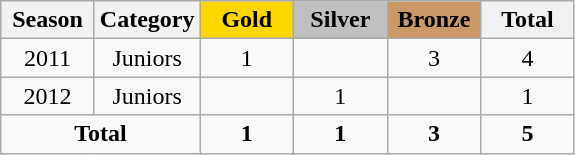<table class="wikitable" style="text-align:center;">
<tr>
<th width = "55">Season</th>
<th width = "55">Category</th>
<th width = "55" style="background: gold;">Gold</th>
<th width = "55" style="background: silver;">Silver</th>
<th width = "55" style="background: #cc9966;">Bronze</th>
<th width = "55">Total</th>
</tr>
<tr>
<td>2011</td>
<td>Juniors</td>
<td>1</td>
<td></td>
<td>3</td>
<td>4</td>
</tr>
<tr>
<td>2012</td>
<td>Juniors</td>
<td></td>
<td>1</td>
<td></td>
<td>1</td>
</tr>
<tr>
<td colspan=2><strong>Total</strong></td>
<td><strong>1</strong></td>
<td><strong>1</strong></td>
<td><strong>3</strong></td>
<td><strong>5</strong></td>
</tr>
</table>
